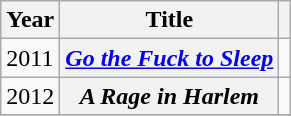<table class="wikitable plainrowheaders sortable">
<tr>
<th scope="col" class="unsortable">Year</th>
<th scope="col" class="unsortable">Title</th>
<th scope="col" class="unsortable"></th>
</tr>
<tr>
<td>2011</td>
<th scope="row"><em><a href='#'>Go the Fuck to Sleep</a></em></th>
<td style="text-align:center;"></td>
</tr>
<tr>
<td>2012</td>
<th scope="row"><em>A Rage in Harlem</em></th>
<td style="text-align:center;"></td>
</tr>
<tr>
</tr>
</table>
